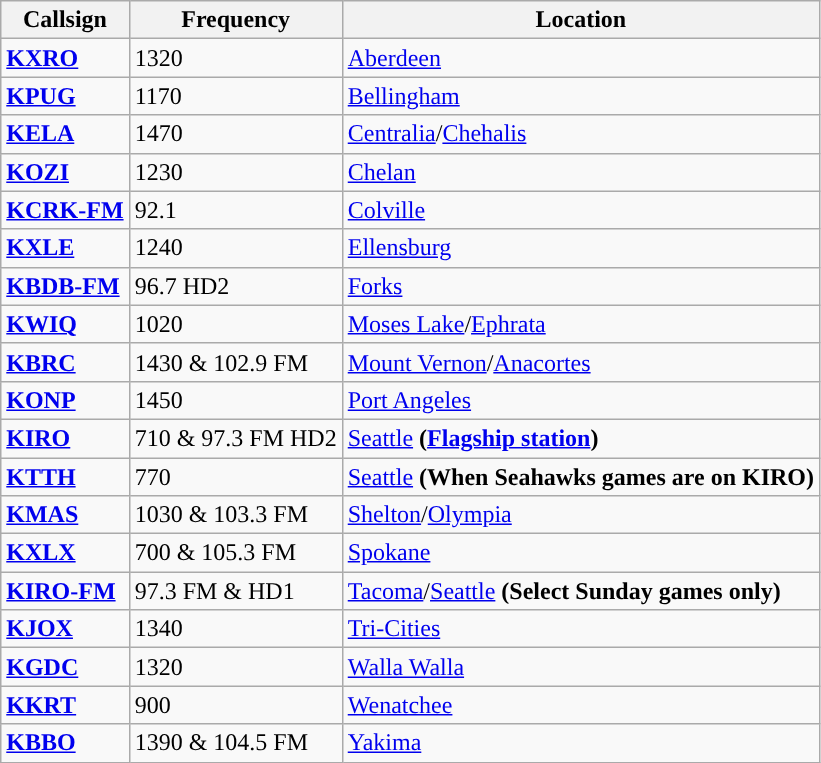<table class="wikitable sortable">
<tr>
<th>Callsign</th>
<th>Frequency</th>
<th>Location</th>
</tr>
<tr>
<td><strong><a href='#'>KXRO</a></strong></td>
<td data-sort-value=001320>1320</td>
<td><a href='#'>Aberdeen</a></td>
</tr>
<tr>
<td><strong><a href='#'>KPUG</a></strong></td>
<td data-sort-value=001170>1170</td>
<td><a href='#'>Bellingham</a></td>
</tr>
<tr>
<td><strong><a href='#'>KELA</a></strong></td>
<td data-sort-value=001470>1470</td>
<td><a href='#'>Centralia</a>/<a href='#'>Chehalis</a></td>
</tr>
<tr>
<td><strong><a href='#'>KOZI</a></strong></td>
<td data-sort-value=001230>1230</td>
<td><a href='#'>Chelan</a></td>
</tr>
<tr>
<td><strong><a href='#'>KCRK-FM</a></strong></td>
<td data-sort-value=092100>92.1</td>
<td><a href='#'>Colville</a></td>
</tr>
<tr>
<td><strong><a href='#'>KXLE</a></strong></td>
<td data-sort-value=001240>1240</td>
<td><a href='#'>Ellensburg</a></td>
</tr>
<tr>
<td><strong><a href='#'>KBDB-FM</a></strong></td>
<td data-sort-value=096700>96.7 HD2</td>
<td><a href='#'>Forks</a></td>
</tr>
<tr>
<td><strong><a href='#'>KWIQ</a></strong></td>
<td data-sort-value=001020>1020</td>
<td><a href='#'>Moses Lake</a>/<a href='#'>Ephrata</a></td>
</tr>
<tr>
<td><strong><a href='#'>KBRC</a></strong></td>
<td data-sort-value=001430>1430 & 102.9 FM</td>
<td><a href='#'>Mount Vernon</a>/<a href='#'>Anacortes</a></td>
</tr>
<tr>
<td><strong><a href='#'>KONP</a></strong></td>
<td data-sort-value=001450>1450</td>
<td><a href='#'>Port Angeles</a></td>
</tr>
<tr>
<td><strong><a href='#'>KIRO</a></strong></td>
<td data-sort-value=000710>710 & 97.3 FM HD2</td>
<td><a href='#'>Seattle</a> <strong>(<a href='#'>Flagship station</a>)</strong></td>
</tr>
<tr>
<td><strong><a href='#'>KTTH</a></strong></td>
<td data-sort-value=000770>770</td>
<td><a href='#'>Seattle</a> <strong>(When Seahawks games are on KIRO)</strong></td>
</tr>
<tr>
<td><strong><a href='#'>KMAS</a></strong></td>
<td data-sort-value=001030>1030 & 103.3 FM</td>
<td><a href='#'>Shelton</a>/<a href='#'>Olympia</a></td>
</tr>
<tr>
<td><strong><a href='#'>KXLX</a></strong></td>
<td data-sort-value=000700>700 & 105.3 FM</td>
<td><a href='#'>Spokane</a></td>
</tr>
<tr>
<td><strong><a href='#'>KIRO-FM</a></strong></td>
<td data-sort-value=097300>97.3 FM & HD1</td>
<td><a href='#'>Tacoma</a>/<a href='#'>Seattle</a> <strong>(Select Sunday games only)</strong></td>
</tr>
<tr>
<td><strong><a href='#'>KJOX</a></strong></td>
<td data-sort-value=001340>1340</td>
<td><a href='#'>Tri-Cities</a></td>
</tr>
<tr>
<td><strong><a href='#'>KGDC</a></strong></td>
<td data-sort-value=001320>1320</td>
<td><a href='#'>Walla Walla</a></td>
</tr>
<tr>
<td><strong><a href='#'>KKRT</a></strong></td>
<td data-sort-value=000900>900</td>
<td><a href='#'>Wenatchee</a></td>
</tr>
<tr>
<td><strong><a href='#'>KBBO</a></strong></td>
<td data-sort-value=001390>1390 & 104.5 FM</td>
<td><a href='#'>Yakima</a></td>
</tr>
</table>
